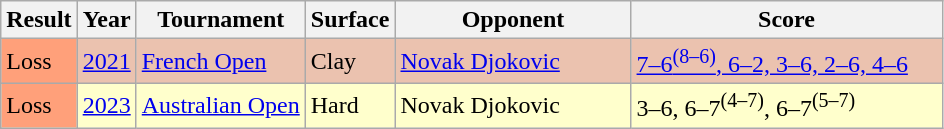<table class="sortable wikitable">
<tr>
<th>Result</th>
<th>Year</th>
<th>Tournament</th>
<th>Surface</th>
<th width=150>Opponent</th>
<th class=unsortable width=200>Score</th>
</tr>
<tr style=background:#ebc2af>
<td bgcolor=ffa07a>Loss</td>
<td><a href='#'>2021</a></td>
<td><a href='#'>French Open</a></td>
<td>Clay</td>
<td> <a href='#'>Novak Djokovic</a></td>
<td><a href='#'>7–6<sup>(8–6)</sup>, 6–2, 3–6, 2–6, 4–6</a></td>
</tr>
<tr style=background:#ffc>
<td bgcolor=ffa07a>Loss</td>
<td><a href='#'>2023</a></td>
<td><a href='#'>Australian Open</a></td>
<td>Hard</td>
<td> Novak Djokovic</td>
<td>3–6, 6–7<sup>(4–7)</sup>, 6–7<sup>(5–7)</sup></td>
</tr>
</table>
